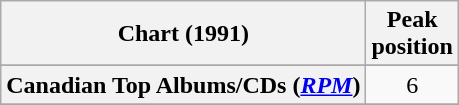<table class="wikitable plainrowheaders sortable" style="text-align:center;">
<tr>
<th>Chart (1991)</th>
<th>Peak<br>position</th>
</tr>
<tr>
</tr>
<tr>
<th scope="row">Canadian Top Albums/CDs (<a href='#'><em>RPM</em></a>)</th>
<td>6</td>
</tr>
<tr>
</tr>
<tr>
</tr>
<tr>
</tr>
<tr>
</tr>
<tr>
</tr>
<tr>
</tr>
</table>
